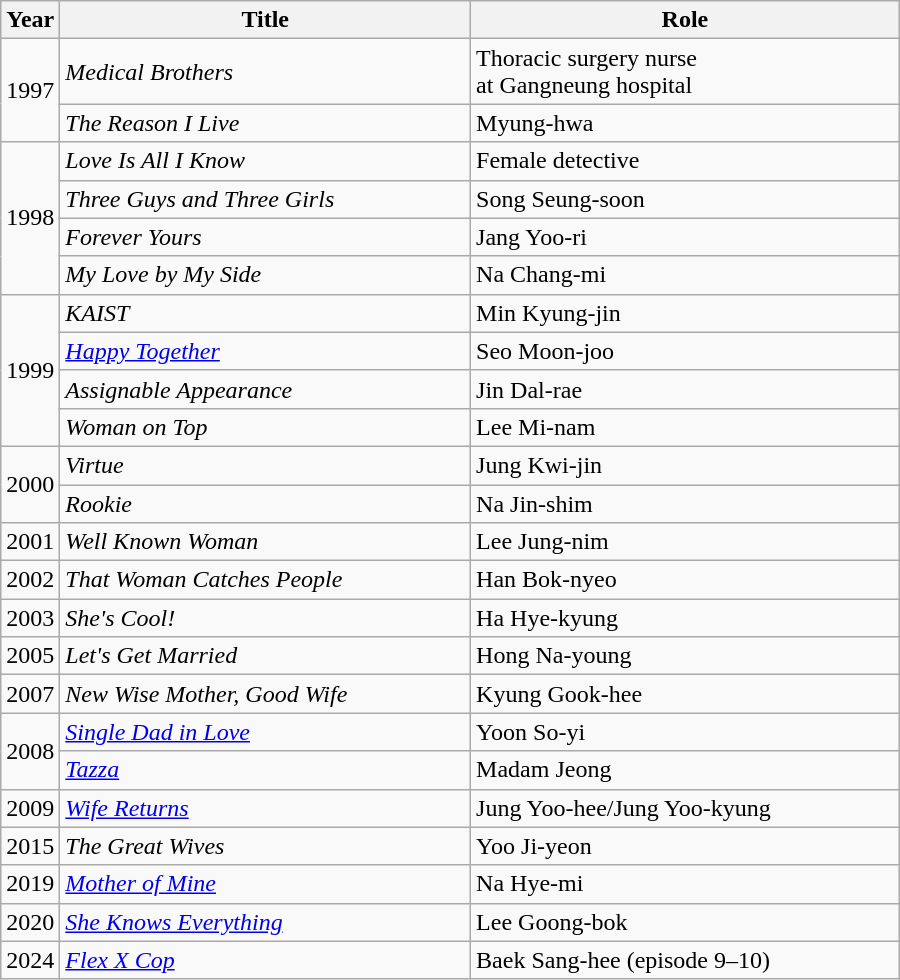<table class="wikitable" style="width:600px">
<tr>
<th width=10>Year</th>
<th>Title</th>
<th>Role</th>
</tr>
<tr>
<td rowspan=2>1997</td>
<td><em>Medical Brothers</em></td>
<td>Thoracic surgery nurse <br> at Gangneung hospital</td>
</tr>
<tr>
<td><em>The Reason I Live</em></td>
<td>Myung-hwa</td>
</tr>
<tr>
<td rowspan=4>1998</td>
<td><em>Love Is All I Know</em></td>
<td>Female detective</td>
</tr>
<tr>
<td><em>Three Guys and Three Girls</em></td>
<td>Song Seung-soon</td>
</tr>
<tr>
<td><em>Forever Yours</em></td>
<td>Jang Yoo-ri</td>
</tr>
<tr>
<td><em>My Love by My Side</em></td>
<td>Na Chang-mi</td>
</tr>
<tr>
<td rowspan=4>1999</td>
<td><em>KAIST</em></td>
<td>Min Kyung-jin</td>
</tr>
<tr>
<td><em><a href='#'>Happy Together</a></em></td>
<td>Seo Moon-joo</td>
</tr>
<tr>
<td><em>Assignable Appearance</em></td>
<td>Jin Dal-rae</td>
</tr>
<tr>
<td><em>Woman on Top</em></td>
<td>Lee Mi-nam</td>
</tr>
<tr>
<td rowspan=2>2000</td>
<td><em>Virtue</em></td>
<td>Jung Kwi-jin</td>
</tr>
<tr>
<td><em>Rookie</em></td>
<td>Na Jin-shim</td>
</tr>
<tr>
<td>2001</td>
<td><em>Well Known Woman</em></td>
<td>Lee Jung-nim</td>
</tr>
<tr>
<td>2002</td>
<td><em>That Woman Catches People</em></td>
<td>Han Bok-nyeo</td>
</tr>
<tr>
<td>2003</td>
<td><em>She's Cool!</em></td>
<td>Ha Hye-kyung</td>
</tr>
<tr>
<td>2005</td>
<td><em>Let's Get Married</em></td>
<td>Hong Na-young</td>
</tr>
<tr>
<td>2007</td>
<td><em>New Wise Mother, Good Wife</em></td>
<td>Kyung Gook-hee</td>
</tr>
<tr>
<td rowspan=2>2008</td>
<td><em><a href='#'>Single Dad in Love</a></em></td>
<td>Yoon So-yi</td>
</tr>
<tr>
<td><em><a href='#'>Tazza</a></em></td>
<td>Madam Jeong</td>
</tr>
<tr>
<td>2009</td>
<td><em><a href='#'>Wife Returns</a></em></td>
<td>Jung Yoo-hee/Jung Yoo-kyung</td>
</tr>
<tr>
<td>2015</td>
<td><em>The Great Wives</em></td>
<td>Yoo Ji-yeon</td>
</tr>
<tr>
<td>2019</td>
<td><em><a href='#'>Mother of Mine</a></em></td>
<td>Na Hye-mi</td>
</tr>
<tr>
<td>2020</td>
<td><em><a href='#'>She Knows Everything</a></em></td>
<td>Lee Goong-bok</td>
</tr>
<tr>
<td>2024</td>
<td><em><a href='#'>Flex X Cop</a></em></td>
<td>Baek Sang-hee (episode 9–10) </td>
</tr>
</table>
